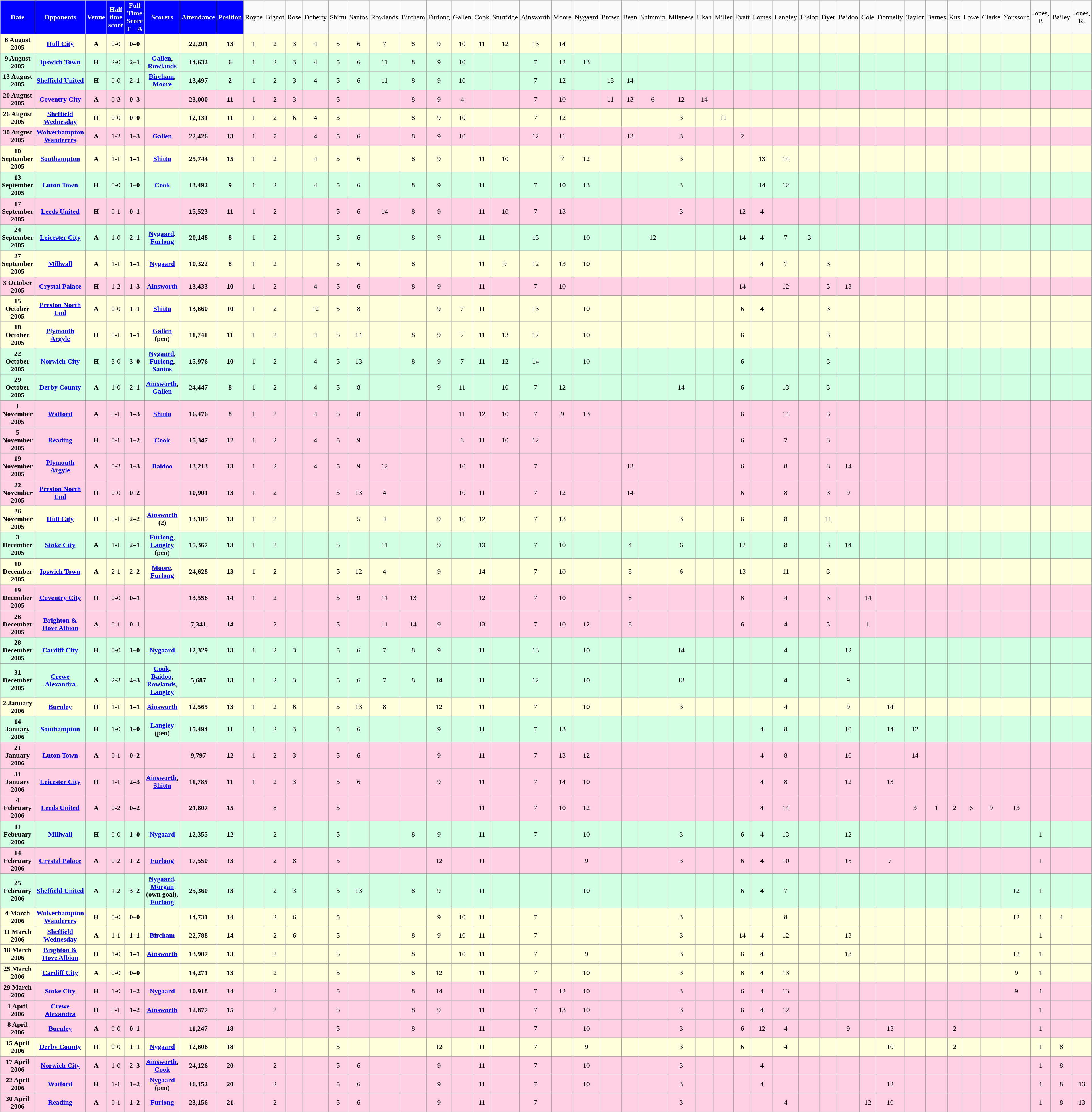<table class="wikitable sortable" style="font-size:100%; text-align:center">
<tr>
<th style="background:#0000FF; color:white; text-align:center;">Date</th>
<th style="background:#0000FF; color:white; text-align:center;">Opponents</th>
<th style="background:#0000FF; color:white; text-align:center;">Venue</th>
<th style="background:#0000FF; color:white; text-align:center;">Half time score</th>
<th style="background:#0000FF; color:white; text-align:center;">Full Time Score<br><strong>F – A</strong></th>
<th style="background:#0000FF; color:white; text-align:center;">Scorers</th>
<th style="background:#0000FF; color:white; text-align:center;">Attendance</th>
<th style="background:#0000FF; color:white; text-align:center;">Position</th>
<td>Royce</td>
<td>Bignot</td>
<td>Rose</td>
<td>Doherty</td>
<td>Shittu</td>
<td>Santos</td>
<td>Rowlands</td>
<td>Bircham</td>
<td>Furlong</td>
<td>Gallen</td>
<td>Cook</td>
<td>Sturridge</td>
<td>Ainsworth</td>
<td>Moore</td>
<td>Nygaard</td>
<td>Brown</td>
<td>Bean</td>
<td>Shimmin</td>
<td>Milanese</td>
<td>Ukah</td>
<td>Miller</td>
<td>Evatt</td>
<td>Lomas</td>
<td>Langley</td>
<td>Hislop</td>
<td>Dyer</td>
<td>Baidoo</td>
<td>Cole</td>
<td>Donnelly</td>
<td>Taylor</td>
<td>Barnes</td>
<td>Kus</td>
<td>Lowe</td>
<td>Clarke</td>
<td>Youssouf</td>
<td>Jones, P.</td>
<td>Bailey</td>
<td>Jones, R.</td>
</tr>
<tr style="background-color: #ffffdd;">
<td><strong>6 August 2005</strong></td>
<td><a href='#'><strong>Hull City</strong></a></td>
<td><strong>A</strong></td>
<td>0-0</td>
<td><strong>0–0</strong></td>
<td></td>
<td><strong>22,201</strong></td>
<td><strong>13</strong></td>
<td>1</td>
<td>2</td>
<td>3</td>
<td>4</td>
<td>5</td>
<td>6</td>
<td>7</td>
<td>8</td>
<td>9</td>
<td>10</td>
<td>11</td>
<td>12</td>
<td>13</td>
<td>14</td>
<td></td>
<td></td>
<td></td>
<td></td>
<td></td>
<td></td>
<td></td>
<td></td>
<td></td>
<td></td>
<td></td>
<td></td>
<td></td>
<td></td>
<td></td>
<td></td>
<td></td>
<td></td>
<td></td>
<td></td>
<td></td>
<td></td>
<td></td>
<td></td>
</tr>
<tr style="background-color: #d0ffe3;">
<td><strong>9 August 2005</strong></td>
<td><a href='#'><strong>Ipswich Town</strong></a></td>
<td><strong>H</strong></td>
<td>2-0</td>
<td><strong>2–1</strong></td>
<td><strong><a href='#'>Gallen</a>, <a href='#'>Rowlands</a></strong></td>
<td><strong>14,632</strong></td>
<td><strong>6</strong></td>
<td>1</td>
<td>2</td>
<td>3</td>
<td>4</td>
<td>5</td>
<td>6</td>
<td>11</td>
<td>8</td>
<td>9</td>
<td>10</td>
<td></td>
<td></td>
<td>7</td>
<td>12</td>
<td>13</td>
<td></td>
<td></td>
<td></td>
<td></td>
<td></td>
<td></td>
<td></td>
<td></td>
<td></td>
<td></td>
<td></td>
<td></td>
<td></td>
<td></td>
<td></td>
<td></td>
<td></td>
<td></td>
<td></td>
<td></td>
<td></td>
<td></td>
<td></td>
</tr>
<tr style="background-color: #d0ffe3;">
<td><strong>13 August 2005</strong></td>
<td><a href='#'><strong>Sheffield United</strong></a></td>
<td><strong>H</strong></td>
<td>0-0</td>
<td><strong>2–1</strong></td>
<td><strong><a href='#'>Bircham</a>, <a href='#'>Moore</a></strong></td>
<td><strong>13,497</strong></td>
<td><strong>2</strong></td>
<td>1</td>
<td>2</td>
<td>3</td>
<td>4</td>
<td>5</td>
<td>6</td>
<td>11</td>
<td>8</td>
<td>9</td>
<td>10</td>
<td></td>
<td></td>
<td>7</td>
<td>12</td>
<td></td>
<td>13</td>
<td>14</td>
<td></td>
<td></td>
<td></td>
<td></td>
<td></td>
<td></td>
<td></td>
<td></td>
<td></td>
<td></td>
<td></td>
<td></td>
<td></td>
<td></td>
<td></td>
<td></td>
<td></td>
<td></td>
<td></td>
<td></td>
<td></td>
</tr>
<tr style="background-color: #ffd0e3;">
<td><strong>20 August 2005</strong></td>
<td><a href='#'><strong>Coventry City</strong></a></td>
<td><strong>A</strong></td>
<td>0-3</td>
<td><strong>0–3</strong></td>
<td></td>
<td><strong>23,000</strong></td>
<td><strong>11</strong></td>
<td>1</td>
<td>2</td>
<td>3</td>
<td></td>
<td>5</td>
<td></td>
<td></td>
<td>8</td>
<td>9</td>
<td>4</td>
<td></td>
<td></td>
<td>7</td>
<td>10</td>
<td></td>
<td>11</td>
<td>13</td>
<td>6</td>
<td>12</td>
<td>14</td>
<td></td>
<td></td>
<td></td>
<td></td>
<td></td>
<td></td>
<td></td>
<td></td>
<td></td>
<td></td>
<td></td>
<td></td>
<td></td>
<td></td>
<td></td>
<td></td>
<td></td>
<td></td>
</tr>
<tr style="background-color: #ffffdd;">
<td><strong>26 August 2005</strong></td>
<td><a href='#'><strong>Sheffield Wednesday</strong></a></td>
<td><strong>H</strong></td>
<td>0-0</td>
<td><strong>0–0</strong></td>
<td></td>
<td><strong>12,131</strong></td>
<td><strong>11</strong></td>
<td>1</td>
<td>2</td>
<td>6</td>
<td>4</td>
<td>5</td>
<td></td>
<td></td>
<td>8</td>
<td>9</td>
<td>10</td>
<td></td>
<td></td>
<td>7</td>
<td>12</td>
<td></td>
<td></td>
<td></td>
<td></td>
<td>3</td>
<td></td>
<td>11</td>
<td></td>
<td></td>
<td></td>
<td></td>
<td></td>
<td></td>
<td></td>
<td></td>
<td></td>
<td></td>
<td></td>
<td></td>
<td></td>
<td></td>
<td></td>
<td></td>
<td></td>
</tr>
<tr style="background-color: #ffd0e3;">
<td><strong>30 August 2005</strong></td>
<td><a href='#'><strong>Wolverhampton Wanderers</strong></a></td>
<td><strong>A</strong></td>
<td>1-2</td>
<td><strong>1–3</strong></td>
<td><a href='#'><strong>Gallen</strong></a></td>
<td><strong>22,426</strong></td>
<td><strong>13</strong></td>
<td>1</td>
<td>7</td>
<td></td>
<td>4</td>
<td>5</td>
<td>6</td>
<td></td>
<td>8</td>
<td>9</td>
<td>10</td>
<td></td>
<td></td>
<td>12</td>
<td>11</td>
<td></td>
<td></td>
<td>13</td>
<td></td>
<td>3</td>
<td></td>
<td></td>
<td>2</td>
<td></td>
<td></td>
<td></td>
<td></td>
<td></td>
<td></td>
<td></td>
<td></td>
<td></td>
<td></td>
<td></td>
<td></td>
<td></td>
<td></td>
<td></td>
<td></td>
</tr>
<tr style="background-color: #ffffdd;">
<td><strong>10 September 2005</strong></td>
<td><a href='#'><strong>Southampton</strong></a></td>
<td><strong>A</strong></td>
<td>1-1</td>
<td><strong>1–1</strong></td>
<td><a href='#'><strong>Shittu</strong></a></td>
<td><strong>25,744</strong></td>
<td><strong>15</strong></td>
<td>1</td>
<td>2</td>
<td></td>
<td>4</td>
<td>5</td>
<td>6</td>
<td></td>
<td>8</td>
<td>9</td>
<td></td>
<td>11</td>
<td>10</td>
<td></td>
<td>7</td>
<td>12</td>
<td></td>
<td></td>
<td></td>
<td>3</td>
<td></td>
<td></td>
<td></td>
<td>13</td>
<td>14</td>
<td></td>
<td></td>
<td></td>
<td></td>
<td></td>
<td></td>
<td></td>
<td></td>
<td></td>
<td></td>
<td></td>
<td></td>
<td></td>
<td></td>
</tr>
<tr style="background-color: #d0ffe3;">
<td><strong>13 September 2005</strong></td>
<td><a href='#'><strong>Luton Town</strong></a></td>
<td><strong>H</strong></td>
<td>0-0</td>
<td><strong>1–0</strong></td>
<td><a href='#'><strong>Cook</strong></a></td>
<td><strong>13,492</strong></td>
<td><strong>9</strong></td>
<td>1</td>
<td>2</td>
<td></td>
<td>4</td>
<td>5</td>
<td>6</td>
<td></td>
<td>8</td>
<td>9</td>
<td></td>
<td>11</td>
<td></td>
<td>7</td>
<td>10</td>
<td>13</td>
<td></td>
<td></td>
<td></td>
<td>3</td>
<td></td>
<td></td>
<td></td>
<td>14</td>
<td>12</td>
<td></td>
<td></td>
<td></td>
<td></td>
<td></td>
<td></td>
<td></td>
<td></td>
<td></td>
<td></td>
<td></td>
<td></td>
<td></td>
<td></td>
</tr>
<tr style="background-color: #ffd0e3;">
<td><strong>17 September 2005</strong></td>
<td><a href='#'><strong>Leeds United</strong></a></td>
<td><strong>H</strong></td>
<td>0-1</td>
<td><strong>0–1</strong></td>
<td></td>
<td><strong>15,523</strong></td>
<td><strong>11</strong></td>
<td>1</td>
<td>2</td>
<td></td>
<td></td>
<td>5</td>
<td>6</td>
<td>14</td>
<td>8</td>
<td>9</td>
<td></td>
<td>11</td>
<td>10</td>
<td>7</td>
<td>13</td>
<td></td>
<td></td>
<td></td>
<td></td>
<td>3</td>
<td></td>
<td></td>
<td>12</td>
<td>4</td>
<td></td>
<td></td>
<td></td>
<td></td>
<td></td>
<td></td>
<td></td>
<td></td>
<td></td>
<td></td>
<td></td>
<td></td>
<td></td>
<td></td>
<td></td>
</tr>
<tr style="background-color: #d0ffe3;">
<td><strong>24 September 2005</strong></td>
<td><a href='#'><strong>Leicester City</strong></a></td>
<td><strong>A</strong></td>
<td>1-0</td>
<td><strong>2–1</strong></td>
<td><strong><a href='#'>Nygaard</a>, <a href='#'>Furlong</a></strong></td>
<td><strong>20,148</strong></td>
<td><strong>8</strong></td>
<td>1</td>
<td>2</td>
<td></td>
<td></td>
<td>5</td>
<td>6</td>
<td></td>
<td>8</td>
<td>9</td>
<td></td>
<td>11</td>
<td></td>
<td>13</td>
<td></td>
<td>10</td>
<td></td>
<td></td>
<td>12</td>
<td></td>
<td></td>
<td></td>
<td>14</td>
<td>4</td>
<td>7</td>
<td>3</td>
<td></td>
<td></td>
<td></td>
<td></td>
<td></td>
<td></td>
<td></td>
<td></td>
<td></td>
<td></td>
<td></td>
<td></td>
<td></td>
</tr>
<tr style="background-color: #ffffdd;">
<td><strong>27 September 2005</strong></td>
<td><a href='#'><strong>Millwall</strong></a></td>
<td><strong>A</strong></td>
<td>1-1</td>
<td><strong>1–1</strong></td>
<td><a href='#'><strong>Nygaard</strong></a></td>
<td><strong>10,322</strong></td>
<td><strong>8</strong></td>
<td>1</td>
<td>2</td>
<td></td>
<td></td>
<td>5</td>
<td>6</td>
<td></td>
<td>8</td>
<td></td>
<td></td>
<td>11</td>
<td>9</td>
<td>12</td>
<td>13</td>
<td>10</td>
<td></td>
<td></td>
<td></td>
<td></td>
<td></td>
<td></td>
<td></td>
<td>4</td>
<td>7</td>
<td></td>
<td>3</td>
<td></td>
<td></td>
<td></td>
<td></td>
<td></td>
<td></td>
<td></td>
<td></td>
<td></td>
<td></td>
<td></td>
<td></td>
</tr>
<tr style="background-color: #ffd0e3;">
<td><strong>3 October 2005</strong></td>
<td><a href='#'><strong>Crystal Palace</strong></a></td>
<td><strong>H</strong></td>
<td>1-2</td>
<td><strong>1–3</strong></td>
<td><a href='#'><strong>Ainsworth</strong></a></td>
<td><strong>13,433</strong></td>
<td><strong>10</strong></td>
<td>1</td>
<td>2</td>
<td></td>
<td>4</td>
<td>5</td>
<td>6</td>
<td></td>
<td>8</td>
<td>9</td>
<td></td>
<td>11</td>
<td></td>
<td>7</td>
<td>10</td>
<td></td>
<td></td>
<td></td>
<td></td>
<td></td>
<td></td>
<td></td>
<td>14</td>
<td></td>
<td>12</td>
<td></td>
<td>3</td>
<td>13</td>
<td></td>
<td></td>
<td></td>
<td></td>
<td></td>
<td></td>
<td></td>
<td></td>
<td></td>
<td></td>
<td></td>
</tr>
<tr style="background-color: #ffffdd;">
<td><strong>15 October 2005</strong></td>
<td><a href='#'><strong>Preston North End</strong></a></td>
<td><strong>A</strong></td>
<td>0-0</td>
<td><strong>1–1</strong></td>
<td><a href='#'><strong>Shittu</strong></a></td>
<td><strong>13,660</strong></td>
<td><strong>10</strong></td>
<td>1</td>
<td>2</td>
<td></td>
<td>12</td>
<td>5</td>
<td>8</td>
<td></td>
<td></td>
<td>9</td>
<td>7</td>
<td>11</td>
<td></td>
<td>13</td>
<td></td>
<td>10</td>
<td></td>
<td></td>
<td></td>
<td></td>
<td></td>
<td></td>
<td>6</td>
<td>4</td>
<td></td>
<td></td>
<td>3</td>
<td></td>
<td></td>
<td></td>
<td></td>
<td></td>
<td></td>
<td></td>
<td></td>
<td></td>
<td></td>
<td></td>
<td></td>
</tr>
<tr style="background-color: #ffffdd;">
<td><strong>18 October 2005</strong></td>
<td><a href='#'><strong>Plymouth Argyle</strong></a></td>
<td><strong>H</strong></td>
<td>0-1</td>
<td><strong>1–1</strong></td>
<td><strong><a href='#'>Gallen</a> (pen)</strong></td>
<td><strong>11,741</strong></td>
<td><strong>11</strong></td>
<td>1</td>
<td>2</td>
<td></td>
<td>4</td>
<td>5</td>
<td>14</td>
<td></td>
<td>8</td>
<td>9</td>
<td>7</td>
<td>11</td>
<td>13</td>
<td>12</td>
<td></td>
<td>10</td>
<td></td>
<td></td>
<td></td>
<td></td>
<td></td>
<td></td>
<td>6</td>
<td></td>
<td></td>
<td></td>
<td>3</td>
<td></td>
<td></td>
<td></td>
<td></td>
<td></td>
<td></td>
<td></td>
<td></td>
<td></td>
<td></td>
<td></td>
<td></td>
</tr>
<tr style="background-color: #d0ffe3;">
<td><strong>22 October 2005</strong></td>
<td><a href='#'><strong>Norwich City</strong></a></td>
<td><strong>H</strong></td>
<td>3-0</td>
<td><strong>3–0</strong></td>
<td><strong><a href='#'>Nygaard</a>, <a href='#'>Furlong</a>, <a href='#'>Santos</a></strong></td>
<td><strong>15,976</strong></td>
<td><strong>10</strong></td>
<td>1</td>
<td>2</td>
<td></td>
<td>4</td>
<td>5</td>
<td>13</td>
<td></td>
<td>8</td>
<td>9</td>
<td>7</td>
<td>11</td>
<td>12</td>
<td>14</td>
<td></td>
<td>10</td>
<td></td>
<td></td>
<td></td>
<td></td>
<td></td>
<td></td>
<td>6</td>
<td></td>
<td></td>
<td></td>
<td>3</td>
<td></td>
<td></td>
<td></td>
<td></td>
<td></td>
<td></td>
<td></td>
<td></td>
<td></td>
<td></td>
<td></td>
<td></td>
</tr>
<tr style="background-color: #d0ffe3;">
<td><strong>29 October 2005</strong></td>
<td><a href='#'><strong>Derby County</strong></a></td>
<td><strong>A</strong></td>
<td>1-0</td>
<td><strong>2–1</strong></td>
<td><strong><a href='#'>Ainsworth</a>, <a href='#'>Gallen</a></strong></td>
<td><strong>24,447</strong></td>
<td><strong>8</strong></td>
<td>1</td>
<td>2</td>
<td></td>
<td>4</td>
<td>5</td>
<td>8</td>
<td></td>
<td></td>
<td>9</td>
<td>11</td>
<td></td>
<td>10</td>
<td>7</td>
<td>12</td>
<td></td>
<td></td>
<td></td>
<td></td>
<td>14</td>
<td></td>
<td></td>
<td>6</td>
<td></td>
<td>13</td>
<td></td>
<td>3</td>
<td></td>
<td></td>
<td></td>
<td></td>
<td></td>
<td></td>
<td></td>
<td></td>
<td></td>
<td></td>
<td></td>
<td></td>
</tr>
<tr style="background-color: #ffd0e3;">
<td><strong>1 November 2005</strong></td>
<td><a href='#'><strong>Watford</strong></a></td>
<td><strong>A</strong></td>
<td>0-1</td>
<td><strong>1–3</strong></td>
<td><a href='#'><strong>Shittu</strong></a></td>
<td><strong>16,476</strong></td>
<td><strong>8</strong></td>
<td>1</td>
<td>2</td>
<td></td>
<td>4</td>
<td>5</td>
<td>8</td>
<td></td>
<td></td>
<td></td>
<td>11</td>
<td>12</td>
<td>10</td>
<td>7</td>
<td>9</td>
<td>13</td>
<td></td>
<td></td>
<td></td>
<td></td>
<td></td>
<td></td>
<td>6</td>
<td></td>
<td>14</td>
<td></td>
<td>3</td>
<td></td>
<td></td>
<td></td>
<td></td>
<td></td>
<td></td>
<td></td>
<td></td>
<td></td>
<td></td>
<td></td>
<td></td>
</tr>
<tr style="background-color: #ffd0e3;">
<td><strong>5 November 2005</strong></td>
<td><a href='#'><strong>Reading</strong></a></td>
<td><strong>H</strong></td>
<td>0-1</td>
<td><strong>1–2</strong></td>
<td><a href='#'><strong>Cook</strong></a></td>
<td><strong>15,347</strong></td>
<td><strong>12</strong></td>
<td>1</td>
<td>2</td>
<td></td>
<td>4</td>
<td>5</td>
<td>9</td>
<td></td>
<td></td>
<td></td>
<td>8</td>
<td>11</td>
<td>10</td>
<td>12</td>
<td></td>
<td></td>
<td></td>
<td></td>
<td></td>
<td></td>
<td></td>
<td></td>
<td>6</td>
<td></td>
<td>7</td>
<td></td>
<td>3</td>
<td></td>
<td></td>
<td></td>
<td></td>
<td></td>
<td></td>
<td></td>
<td></td>
<td></td>
<td></td>
<td></td>
<td></td>
</tr>
<tr style="background-color: #ffd0e3;">
<td><strong>19 November 2005</strong></td>
<td><a href='#'><strong>Plymouth Argyle</strong></a></td>
<td><strong>A</strong></td>
<td>0-2</td>
<td><strong>1–3</strong></td>
<td><a href='#'><strong>Baidoo</strong></a></td>
<td><strong>13,213</strong></td>
<td><strong>13</strong></td>
<td>1</td>
<td>2</td>
<td></td>
<td>4</td>
<td>5</td>
<td>9</td>
<td>12</td>
<td></td>
<td></td>
<td>10</td>
<td>11</td>
<td></td>
<td>7</td>
<td></td>
<td></td>
<td></td>
<td>13</td>
<td></td>
<td></td>
<td></td>
<td></td>
<td>6</td>
<td></td>
<td>8</td>
<td></td>
<td>3</td>
<td>14</td>
<td></td>
<td></td>
<td></td>
<td></td>
<td></td>
<td></td>
<td></td>
<td></td>
<td></td>
<td></td>
<td></td>
</tr>
<tr style="background-color: #ffd0e3;">
<td><strong>22 November 2005</strong></td>
<td><a href='#'><strong>Preston North End</strong></a></td>
<td><strong>H</strong></td>
<td>0-0</td>
<td><strong>0–2</strong></td>
<td></td>
<td><strong>10,901</strong></td>
<td><strong>13</strong></td>
<td>1</td>
<td>2</td>
<td></td>
<td></td>
<td>5</td>
<td>13</td>
<td>4</td>
<td></td>
<td></td>
<td>10</td>
<td>11</td>
<td></td>
<td>7</td>
<td>12</td>
<td></td>
<td></td>
<td>14</td>
<td></td>
<td></td>
<td></td>
<td></td>
<td>6</td>
<td></td>
<td>8</td>
<td></td>
<td>3</td>
<td>9</td>
<td></td>
<td></td>
<td></td>
<td></td>
<td></td>
<td></td>
<td></td>
<td></td>
<td></td>
<td></td>
<td></td>
</tr>
<tr style="background-color: #ffffdd;">
<td><strong>26 November 2005</strong></td>
<td><a href='#'><strong>Hull City</strong></a></td>
<td><strong>H</strong></td>
<td>0-1</td>
<td><strong>2–2</strong></td>
<td><strong><a href='#'>Ainsworth</a> (2)</strong></td>
<td><strong>13,185</strong></td>
<td><strong>13</strong></td>
<td>1</td>
<td>2</td>
<td></td>
<td></td>
<td></td>
<td>5</td>
<td>4</td>
<td></td>
<td>9</td>
<td>10</td>
<td>12</td>
<td></td>
<td>7</td>
<td>13</td>
<td></td>
<td></td>
<td></td>
<td></td>
<td>3</td>
<td></td>
<td></td>
<td>6</td>
<td></td>
<td>8</td>
<td></td>
<td>11</td>
<td></td>
<td></td>
<td></td>
<td></td>
<td></td>
<td></td>
<td></td>
<td></td>
<td></td>
<td></td>
<td></td>
<td></td>
</tr>
<tr style="background-color: #d0ffe3;">
<td><strong>3 December 2005</strong></td>
<td><a href='#'><strong>Stoke City</strong></a></td>
<td><strong>A</strong></td>
<td>1-1</td>
<td><strong>2–1</strong></td>
<td><strong><a href='#'>Furlong</a>, <a href='#'>Langley</a> (pen)</strong></td>
<td><strong>15,367</strong></td>
<td><strong>13</strong></td>
<td>1</td>
<td>2</td>
<td></td>
<td></td>
<td>5</td>
<td></td>
<td>11</td>
<td></td>
<td>9</td>
<td></td>
<td>13</td>
<td></td>
<td>7</td>
<td>10</td>
<td></td>
<td></td>
<td>4</td>
<td></td>
<td>6</td>
<td></td>
<td></td>
<td>12</td>
<td></td>
<td>8</td>
<td></td>
<td>3</td>
<td>14</td>
<td></td>
<td></td>
<td></td>
<td></td>
<td></td>
<td></td>
<td></td>
<td></td>
<td></td>
<td></td>
<td></td>
</tr>
<tr style="background-color: #ffffdd;">
<td><strong>10 December 2005</strong></td>
<td><a href='#'><strong>Ipswich Town</strong></a></td>
<td><strong>A</strong></td>
<td>2-1</td>
<td><strong>2–2</strong></td>
<td><strong><a href='#'>Moore</a>, <a href='#'>Furlong</a></strong></td>
<td><strong>24,628</strong></td>
<td><strong>13</strong></td>
<td>1</td>
<td>2</td>
<td></td>
<td></td>
<td>5</td>
<td>12</td>
<td>4</td>
<td></td>
<td>9</td>
<td></td>
<td>14</td>
<td></td>
<td>7</td>
<td>10</td>
<td></td>
<td></td>
<td>8</td>
<td></td>
<td>6</td>
<td></td>
<td></td>
<td>13</td>
<td></td>
<td>11</td>
<td></td>
<td>3</td>
<td></td>
<td></td>
<td></td>
<td></td>
<td></td>
<td></td>
<td></td>
<td></td>
<td></td>
<td></td>
<td></td>
<td></td>
</tr>
<tr style="background-color: #ffd0e3;">
<td><strong>19 December 2005</strong></td>
<td><a href='#'><strong>Coventry City</strong></a></td>
<td><strong>H</strong></td>
<td>0-0</td>
<td><strong>0–1</strong></td>
<td></td>
<td><strong>13,556</strong></td>
<td><strong>14</strong></td>
<td>1</td>
<td>2</td>
<td></td>
<td></td>
<td>5</td>
<td>9</td>
<td>11</td>
<td>13</td>
<td></td>
<td></td>
<td>12</td>
<td></td>
<td>7</td>
<td>10</td>
<td></td>
<td></td>
<td>8</td>
<td></td>
<td></td>
<td></td>
<td></td>
<td>6</td>
<td></td>
<td>4</td>
<td></td>
<td>3</td>
<td></td>
<td>14</td>
<td></td>
<td></td>
<td></td>
<td></td>
<td></td>
<td></td>
<td></td>
<td></td>
<td></td>
<td></td>
</tr>
<tr style="background-color: #ffd0e3;">
<td><strong>26 December 2005</strong></td>
<td><a href='#'><strong>Brighton & Hove Albion</strong></a></td>
<td><strong>A</strong></td>
<td>0-1</td>
<td><strong>0–1</strong></td>
<td></td>
<td><strong>7,341</strong></td>
<td><strong>14</strong></td>
<td></td>
<td>2</td>
<td></td>
<td></td>
<td>5</td>
<td></td>
<td>11</td>
<td>14</td>
<td>9</td>
<td></td>
<td>13</td>
<td></td>
<td>7</td>
<td>10</td>
<td>12</td>
<td></td>
<td>8</td>
<td></td>
<td></td>
<td></td>
<td></td>
<td>6</td>
<td></td>
<td>4</td>
<td></td>
<td>3</td>
<td></td>
<td>1</td>
<td></td>
<td></td>
<td></td>
<td></td>
<td></td>
<td></td>
<td></td>
<td></td>
<td></td>
<td></td>
</tr>
<tr style="background-color: #d0ffe3;">
<td><strong>28 December 2005</strong></td>
<td><a href='#'><strong>Cardiff City</strong></a></td>
<td><strong>H</strong></td>
<td>0-0</td>
<td><strong>1–0</strong></td>
<td><a href='#'><strong>Nygaard</strong></a></td>
<td><strong>12,329</strong></td>
<td><strong>13</strong></td>
<td>1</td>
<td>2</td>
<td>3</td>
<td></td>
<td>5</td>
<td>6</td>
<td>7</td>
<td>8</td>
<td>9</td>
<td></td>
<td>11</td>
<td></td>
<td>13</td>
<td></td>
<td>10</td>
<td></td>
<td></td>
<td></td>
<td>14</td>
<td></td>
<td></td>
<td></td>
<td></td>
<td>4</td>
<td></td>
<td></td>
<td>12</td>
<td></td>
<td></td>
<td></td>
<td></td>
<td></td>
<td></td>
<td></td>
<td></td>
<td></td>
<td></td>
<td></td>
</tr>
<tr style="background-color: #d0ffe3;">
<td><strong>31 December 2005</strong></td>
<td><a href='#'><strong>Crewe Alexandra</strong></a></td>
<td><strong>A</strong></td>
<td>2-3</td>
<td><strong>4–3</strong></td>
<td><strong><a href='#'>Cook</a>, <a href='#'>Baidoo</a>, <a href='#'>Rowlands</a>, <a href='#'>Langley</a></strong></td>
<td><strong>5,687</strong></td>
<td><strong>13</strong></td>
<td>1</td>
<td>2</td>
<td>3</td>
<td></td>
<td>5</td>
<td>6</td>
<td>7</td>
<td>8</td>
<td>14</td>
<td></td>
<td>11</td>
<td></td>
<td>12</td>
<td></td>
<td>10</td>
<td></td>
<td></td>
<td></td>
<td>13</td>
<td></td>
<td></td>
<td></td>
<td></td>
<td>4</td>
<td></td>
<td></td>
<td>9</td>
<td></td>
<td></td>
<td></td>
<td></td>
<td></td>
<td></td>
<td></td>
<td></td>
<td></td>
<td></td>
<td></td>
</tr>
<tr style="background-color: #ffffdd;">
<td><strong>2 January 2006</strong></td>
<td><a href='#'><strong>Burnley</strong></a></td>
<td><strong>H</strong></td>
<td>1-1</td>
<td><strong>1–1</strong></td>
<td><a href='#'><strong>Ainsworth</strong></a></td>
<td><strong>12,565</strong></td>
<td><strong>13</strong></td>
<td>1</td>
<td>2</td>
<td>6</td>
<td></td>
<td>5</td>
<td>13</td>
<td>8</td>
<td></td>
<td>12</td>
<td></td>
<td>11</td>
<td></td>
<td>7</td>
<td></td>
<td>10</td>
<td></td>
<td></td>
<td></td>
<td>3</td>
<td></td>
<td></td>
<td></td>
<td></td>
<td>4</td>
<td></td>
<td></td>
<td>9</td>
<td></td>
<td>14</td>
<td></td>
<td></td>
<td></td>
<td></td>
<td></td>
<td></td>
<td></td>
<td></td>
<td></td>
</tr>
<tr style="background-color: #d0ffe3;">
<td><strong>14 January 2006</strong></td>
<td><a href='#'><strong>Southampton</strong></a></td>
<td><strong>H</strong></td>
<td>1-0</td>
<td><strong>1–0</strong></td>
<td><strong><a href='#'>Langley</a> (pen)</strong></td>
<td><strong>15,494</strong></td>
<td><strong>11</strong></td>
<td>1</td>
<td>2</td>
<td>3</td>
<td></td>
<td>5</td>
<td>6</td>
<td></td>
<td></td>
<td>9</td>
<td></td>
<td>11</td>
<td></td>
<td>7</td>
<td>13</td>
<td></td>
<td></td>
<td></td>
<td></td>
<td></td>
<td></td>
<td></td>
<td></td>
<td>4</td>
<td>8</td>
<td></td>
<td></td>
<td>10</td>
<td></td>
<td>14</td>
<td>12</td>
<td></td>
<td></td>
<td></td>
<td></td>
<td></td>
<td></td>
<td></td>
<td></td>
</tr>
<tr style="background-color: #ffd0e3;">
<td><strong>21 January 2006</strong></td>
<td><a href='#'><strong>Luton Town</strong></a></td>
<td><strong>A</strong></td>
<td>0-1</td>
<td><strong>0–2</strong></td>
<td></td>
<td><strong>9,797</strong></td>
<td><strong>12</strong></td>
<td>1</td>
<td>2</td>
<td>3</td>
<td></td>
<td>5</td>
<td>6</td>
<td></td>
<td></td>
<td>9</td>
<td></td>
<td>11</td>
<td></td>
<td>7</td>
<td>13</td>
<td>12</td>
<td></td>
<td></td>
<td></td>
<td></td>
<td></td>
<td></td>
<td></td>
<td>4</td>
<td>8</td>
<td></td>
<td></td>
<td>10</td>
<td></td>
<td></td>
<td>14</td>
<td></td>
<td></td>
<td></td>
<td></td>
<td></td>
<td></td>
<td></td>
<td></td>
</tr>
<tr style="background-color: #ffd0e3;">
<td><strong>31 January 2006</strong></td>
<td><a href='#'><strong>Leicester City</strong></a></td>
<td><strong>H</strong></td>
<td>1-1</td>
<td><strong>2–3</strong></td>
<td><strong><a href='#'>Ainsworth</a>, <a href='#'>Shittu</a></strong></td>
<td><strong>11,785</strong></td>
<td><strong>11</strong></td>
<td>1</td>
<td>2</td>
<td>3</td>
<td></td>
<td>5</td>
<td>6</td>
<td></td>
<td></td>
<td>9</td>
<td></td>
<td>11</td>
<td></td>
<td>7</td>
<td>14</td>
<td>10</td>
<td></td>
<td></td>
<td></td>
<td></td>
<td></td>
<td></td>
<td></td>
<td>4</td>
<td>8</td>
<td></td>
<td></td>
<td>12</td>
<td></td>
<td>13</td>
<td></td>
<td></td>
<td></td>
<td></td>
<td></td>
<td></td>
<td></td>
<td></td>
<td></td>
</tr>
<tr style="background-color: #ffd0e3;">
<td><strong>4 February 2006</strong></td>
<td><a href='#'><strong>Leeds United</strong></a></td>
<td><strong>A</strong></td>
<td>0-2</td>
<td><strong>0–2</strong></td>
<td></td>
<td><strong>21,807</strong></td>
<td><strong>15</strong></td>
<td></td>
<td>8</td>
<td></td>
<td></td>
<td>5</td>
<td></td>
<td></td>
<td></td>
<td></td>
<td></td>
<td>11</td>
<td></td>
<td>7</td>
<td>10</td>
<td>12</td>
<td></td>
<td></td>
<td></td>
<td></td>
<td></td>
<td></td>
<td></td>
<td>4</td>
<td>14</td>
<td></td>
<td></td>
<td></td>
<td></td>
<td></td>
<td>3</td>
<td>1</td>
<td>2</td>
<td>6</td>
<td>9</td>
<td>13</td>
<td></td>
<td></td>
<td></td>
</tr>
<tr style="background-color: #d0ffe3;">
<td><strong>11 February 2006</strong></td>
<td><a href='#'><strong>Millwall</strong></a></td>
<td><strong>H</strong></td>
<td>0-0</td>
<td><strong>1–0</strong></td>
<td><a href='#'><strong>Nygaard</strong></a></td>
<td><strong>12,355</strong></td>
<td><strong>12</strong></td>
<td></td>
<td>2</td>
<td></td>
<td></td>
<td>5</td>
<td></td>
<td></td>
<td>8</td>
<td>9</td>
<td></td>
<td>11</td>
<td></td>
<td>7</td>
<td></td>
<td>10</td>
<td></td>
<td></td>
<td></td>
<td>3</td>
<td></td>
<td></td>
<td>6</td>
<td>4</td>
<td>13</td>
<td></td>
<td></td>
<td>12</td>
<td></td>
<td></td>
<td></td>
<td></td>
<td></td>
<td></td>
<td></td>
<td></td>
<td>1</td>
<td></td>
<td></td>
</tr>
<tr style="background-color: #ffd0e3;">
<td><strong>14 February 2006</strong></td>
<td><a href='#'><strong>Crystal Palace</strong></a></td>
<td><strong>A</strong></td>
<td>0-2</td>
<td><strong>1–2</strong></td>
<td><a href='#'><strong>Furlong</strong></a></td>
<td><strong>17,550</strong></td>
<td><strong>13</strong></td>
<td></td>
<td>2</td>
<td>8</td>
<td></td>
<td>5</td>
<td></td>
<td></td>
<td></td>
<td>12</td>
<td></td>
<td>11</td>
<td></td>
<td></td>
<td></td>
<td>9</td>
<td></td>
<td></td>
<td></td>
<td>3</td>
<td></td>
<td></td>
<td>6</td>
<td>4</td>
<td>10</td>
<td></td>
<td></td>
<td>13</td>
<td></td>
<td>7</td>
<td></td>
<td></td>
<td></td>
<td></td>
<td></td>
<td></td>
<td>1</td>
<td></td>
<td></td>
</tr>
<tr style="background-color: #d0ffe3;">
<td><strong>25 February 2006</strong></td>
<td><a href='#'><strong>Sheffield United</strong></a></td>
<td><strong>A</strong></td>
<td>1-2</td>
<td><strong>3–2</strong></td>
<td><strong><a href='#'>Nygaard</a>, <a href='#'>Morgan</a> (own goal), <a href='#'>Furlong</a></strong></td>
<td><strong>25,360</strong></td>
<td><strong>13</strong></td>
<td></td>
<td>2</td>
<td>3</td>
<td></td>
<td>5</td>
<td>13</td>
<td></td>
<td>8</td>
<td>9</td>
<td></td>
<td>11</td>
<td></td>
<td></td>
<td></td>
<td>10</td>
<td></td>
<td></td>
<td></td>
<td></td>
<td></td>
<td></td>
<td>6</td>
<td>4</td>
<td>7</td>
<td></td>
<td></td>
<td></td>
<td></td>
<td></td>
<td></td>
<td></td>
<td></td>
<td></td>
<td></td>
<td>12</td>
<td>1</td>
<td></td>
<td></td>
</tr>
<tr style="background-color: #ffffdd;">
<td><strong>4 March 2006</strong></td>
<td><a href='#'><strong>Wolverhampton Wanderers</strong></a></td>
<td><strong>H</strong></td>
<td>0-0</td>
<td><strong>0–0</strong></td>
<td></td>
<td><strong>14,731</strong></td>
<td><strong>14</strong></td>
<td></td>
<td>2</td>
<td>6</td>
<td></td>
<td>5</td>
<td></td>
<td></td>
<td></td>
<td>9</td>
<td>10</td>
<td>11</td>
<td></td>
<td>7</td>
<td></td>
<td></td>
<td></td>
<td></td>
<td></td>
<td>3</td>
<td></td>
<td></td>
<td></td>
<td></td>
<td>8</td>
<td></td>
<td></td>
<td></td>
<td></td>
<td></td>
<td></td>
<td></td>
<td></td>
<td></td>
<td></td>
<td>12</td>
<td>1</td>
<td>4</td>
<td></td>
</tr>
<tr style="background-color: #ffffdd;">
<td><strong>11 March 2006</strong></td>
<td><a href='#'><strong>Sheffield Wednesday</strong></a></td>
<td><strong>A</strong></td>
<td>1-1</td>
<td><strong>1–1</strong></td>
<td><a href='#'><strong>Bircham</strong></a></td>
<td><strong>22,788</strong></td>
<td><strong>14</strong></td>
<td></td>
<td>2</td>
<td>6</td>
<td></td>
<td>5</td>
<td></td>
<td></td>
<td>8</td>
<td>9</td>
<td>10</td>
<td>11</td>
<td></td>
<td>7</td>
<td></td>
<td></td>
<td></td>
<td></td>
<td></td>
<td>3</td>
<td></td>
<td></td>
<td>14</td>
<td>4</td>
<td>12</td>
<td></td>
<td></td>
<td>13</td>
<td></td>
<td></td>
<td></td>
<td></td>
<td></td>
<td></td>
<td></td>
<td></td>
<td>1</td>
<td></td>
<td></td>
</tr>
<tr style="background-color: #ffffdd;">
<td><strong>18 March 2006</strong></td>
<td><a href='#'><strong>Brighton & Hove Albion</strong></a></td>
<td><strong>H</strong></td>
<td>1-0</td>
<td><strong>1–1</strong></td>
<td><a href='#'><strong>Ainsworth</strong></a></td>
<td><strong>13,907</strong></td>
<td><strong>13</strong></td>
<td></td>
<td>2</td>
<td></td>
<td></td>
<td>5</td>
<td></td>
<td></td>
<td>8</td>
<td></td>
<td>10</td>
<td>11</td>
<td></td>
<td>7</td>
<td></td>
<td>9</td>
<td></td>
<td></td>
<td></td>
<td>3</td>
<td></td>
<td></td>
<td>6</td>
<td>4</td>
<td></td>
<td></td>
<td></td>
<td>13</td>
<td></td>
<td></td>
<td></td>
<td></td>
<td></td>
<td></td>
<td></td>
<td>12</td>
<td>1</td>
<td></td>
<td></td>
</tr>
<tr style="background-color: #ffffdd;">
<td><strong>25 March 2006</strong></td>
<td><a href='#'><strong>Cardiff City</strong></a></td>
<td><strong>A</strong></td>
<td>0-0</td>
<td><strong>0–0</strong></td>
<td></td>
<td><strong>14,271</strong></td>
<td><strong>13</strong></td>
<td></td>
<td>2</td>
<td></td>
<td></td>
<td>5</td>
<td></td>
<td></td>
<td>8</td>
<td>12</td>
<td></td>
<td>11</td>
<td></td>
<td>7</td>
<td></td>
<td>10</td>
<td></td>
<td></td>
<td></td>
<td>3</td>
<td></td>
<td></td>
<td>6</td>
<td>4</td>
<td>13</td>
<td></td>
<td></td>
<td></td>
<td></td>
<td></td>
<td></td>
<td></td>
<td></td>
<td></td>
<td></td>
<td>9</td>
<td>1</td>
<td></td>
<td></td>
</tr>
<tr style="background-color: #ffd0e3;">
<td><strong>29 March 2006</strong></td>
<td><a href='#'><strong>Stoke City</strong></a></td>
<td><strong>H</strong></td>
<td>1-0</td>
<td><strong>1–2</strong></td>
<td><a href='#'><strong>Nygaard</strong></a></td>
<td><strong>10,918</strong></td>
<td><strong>14</strong></td>
<td></td>
<td>2</td>
<td></td>
<td></td>
<td>5</td>
<td></td>
<td></td>
<td>8</td>
<td>14</td>
<td></td>
<td>11</td>
<td></td>
<td>7</td>
<td>12</td>
<td>10</td>
<td></td>
<td></td>
<td></td>
<td>3</td>
<td></td>
<td></td>
<td>6</td>
<td>4</td>
<td>13</td>
<td></td>
<td></td>
<td></td>
<td></td>
<td></td>
<td></td>
<td></td>
<td></td>
<td></td>
<td></td>
<td>9</td>
<td>1</td>
<td></td>
<td></td>
</tr>
<tr style="background-color: #ffd0e3;">
<td><strong>1 April 2006</strong></td>
<td><a href='#'><strong>Crewe Alexandra</strong></a></td>
<td><strong>H</strong></td>
<td>0-1</td>
<td><strong>1–2</strong></td>
<td><a href='#'><strong>Ainsworth</strong></a></td>
<td><strong>12,877</strong></td>
<td><strong>15</strong></td>
<td></td>
<td>2</td>
<td></td>
<td></td>
<td>5</td>
<td></td>
<td></td>
<td>8</td>
<td>9</td>
<td></td>
<td>11</td>
<td></td>
<td>7</td>
<td>13</td>
<td>10</td>
<td></td>
<td></td>
<td></td>
<td>3</td>
<td></td>
<td></td>
<td>6</td>
<td>4</td>
<td>12</td>
<td></td>
<td></td>
<td></td>
<td></td>
<td></td>
<td></td>
<td></td>
<td></td>
<td></td>
<td></td>
<td></td>
<td>1</td>
<td></td>
<td></td>
</tr>
<tr style="background-color: #ffd0e3;">
<td><strong>8 April 2006</strong></td>
<td><a href='#'><strong>Burnley</strong></a></td>
<td><strong>A</strong></td>
<td>0-0</td>
<td><strong>0–1</strong></td>
<td></td>
<td><strong>11,247</strong></td>
<td><strong>18</strong></td>
<td></td>
<td></td>
<td></td>
<td></td>
<td>5</td>
<td></td>
<td></td>
<td>8</td>
<td></td>
<td></td>
<td>11</td>
<td></td>
<td>7</td>
<td></td>
<td>10</td>
<td></td>
<td></td>
<td></td>
<td>3</td>
<td></td>
<td></td>
<td>6</td>
<td>12</td>
<td>4</td>
<td></td>
<td></td>
<td>9</td>
<td></td>
<td>13</td>
<td></td>
<td></td>
<td>2</td>
<td></td>
<td></td>
<td></td>
<td>1</td>
<td></td>
<td></td>
</tr>
<tr style="background-color: #ffffdd;">
<td><strong>15 April 2006</strong></td>
<td><a href='#'><strong>Derby County</strong></a></td>
<td><strong>H</strong></td>
<td>0-0</td>
<td><strong>1–1</strong></td>
<td><a href='#'><strong>Nygaard</strong></a></td>
<td><strong>12,606</strong></td>
<td><strong>18</strong></td>
<td></td>
<td></td>
<td></td>
<td></td>
<td>5</td>
<td></td>
<td></td>
<td></td>
<td>12</td>
<td></td>
<td>11</td>
<td></td>
<td>7</td>
<td></td>
<td>9</td>
<td></td>
<td></td>
<td></td>
<td>3</td>
<td></td>
<td></td>
<td>6</td>
<td></td>
<td>4</td>
<td></td>
<td></td>
<td></td>
<td></td>
<td>10</td>
<td></td>
<td></td>
<td>2</td>
<td></td>
<td></td>
<td></td>
<td>1</td>
<td>8</td>
<td></td>
</tr>
<tr style="background-color: #ffd0e3;">
<td><strong>17 April 2006</strong></td>
<td><a href='#'><strong>Norwich City</strong></a></td>
<td><strong>A</strong></td>
<td>1-0</td>
<td><strong>2–3</strong></td>
<td><strong><a href='#'>Ainsworth</a>, <a href='#'>Cook</a></strong></td>
<td><strong>24,126</strong></td>
<td><strong>20</strong></td>
<td></td>
<td>2</td>
<td></td>
<td></td>
<td>5</td>
<td>6</td>
<td></td>
<td></td>
<td>9</td>
<td></td>
<td>11</td>
<td></td>
<td>7</td>
<td></td>
<td>10</td>
<td></td>
<td></td>
<td></td>
<td>3</td>
<td></td>
<td></td>
<td></td>
<td>4</td>
<td></td>
<td></td>
<td></td>
<td></td>
<td></td>
<td></td>
<td></td>
<td></td>
<td></td>
<td></td>
<td></td>
<td></td>
<td>1</td>
<td>8</td>
<td></td>
</tr>
<tr style="background-color: #ffd0e3;">
<td><strong>22 April 2006</strong></td>
<td><a href='#'><strong>Watford</strong></a></td>
<td><strong>H</strong></td>
<td>1-1</td>
<td><strong>1–2</strong></td>
<td><strong><a href='#'>Nygaard</a> (pen)</strong></td>
<td><strong>16,152</strong></td>
<td><strong>20</strong></td>
<td></td>
<td>2</td>
<td></td>
<td></td>
<td>5</td>
<td>6</td>
<td></td>
<td></td>
<td>9</td>
<td></td>
<td>11</td>
<td></td>
<td>7</td>
<td></td>
<td>10</td>
<td></td>
<td></td>
<td></td>
<td>3</td>
<td></td>
<td></td>
<td></td>
<td>4</td>
<td></td>
<td></td>
<td></td>
<td></td>
<td></td>
<td>12</td>
<td></td>
<td></td>
<td></td>
<td></td>
<td></td>
<td></td>
<td>1</td>
<td>8</td>
<td>13</td>
</tr>
<tr style="background-color: #ffd0e3;">
<td><strong>30 April 2006</strong></td>
<td><a href='#'><strong>Reading</strong></a></td>
<td><strong>A</strong></td>
<td>0-1</td>
<td><strong>1–2</strong></td>
<td><a href='#'><strong>Furlong</strong></a></td>
<td><strong>23,156</strong></td>
<td><strong>21</strong></td>
<td></td>
<td>2</td>
<td></td>
<td></td>
<td>5</td>
<td>6</td>
<td></td>
<td></td>
<td>9</td>
<td></td>
<td>11</td>
<td></td>
<td>7</td>
<td></td>
<td></td>
<td></td>
<td></td>
<td></td>
<td>3</td>
<td></td>
<td></td>
<td></td>
<td></td>
<td>4</td>
<td></td>
<td></td>
<td></td>
<td>12</td>
<td>10</td>
<td></td>
<td></td>
<td></td>
<td></td>
<td></td>
<td></td>
<td>1</td>
<td>8</td>
<td>13</td>
</tr>
</table>
